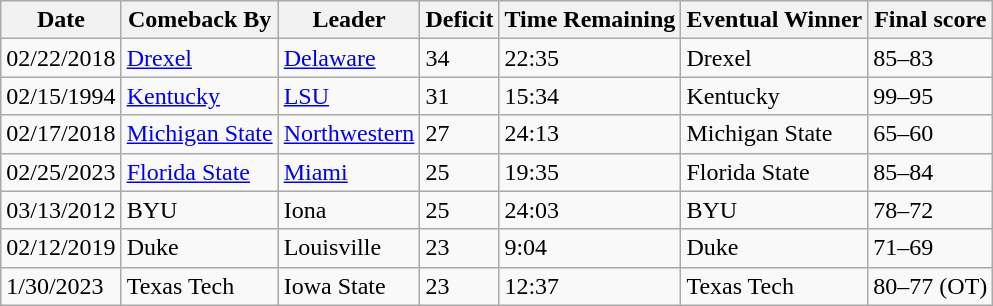<table class="wikitable sortable">
<tr>
<th>Date</th>
<th>Comeback By</th>
<th>Leader</th>
<th>Deficit</th>
<th>Time Remaining</th>
<th>Eventual Winner</th>
<th>Final score</th>
</tr>
<tr>
<td>02/22/2018</td>
<td><a href='#'>Drexel</a></td>
<td><a href='#'>Delaware</a></td>
<td>34</td>
<td>22:35</td>
<td>Drexel</td>
<td>85–83  </td>
</tr>
<tr>
<td>02/15/1994</td>
<td><a href='#'>Kentucky</a></td>
<td><a href='#'>LSU</a></td>
<td>31</td>
<td>15:34</td>
<td>Kentucky</td>
<td>99–95</td>
</tr>
<tr>
<td>02/17/2018</td>
<td><a href='#'>Michigan State</a></td>
<td><a href='#'>Northwestern</a></td>
<td>27</td>
<td>24:13</td>
<td>Michigan State</td>
<td>65–60</td>
</tr>
<tr>
<td>02/25/2023</td>
<td><a href='#'>Florida State</a></td>
<td><a href='#'>Miami</a></td>
<td>25</td>
<td>19:35</td>
<td>Florida State</td>
<td>85–84</td>
</tr>
<tr>
<td>03/13/2012</td>
<td>BYU</td>
<td>Iona</td>
<td>25</td>
<td>24:03</td>
<td>BYU</td>
<td>78–72</td>
</tr>
<tr>
<td>02/12/2019</td>
<td>Duke</td>
<td>Louisville</td>
<td>23</td>
<td>9:04</td>
<td>Duke</td>
<td>71–69</td>
</tr>
<tr>
<td>1/30/2023</td>
<td>Texas Tech</td>
<td>Iowa State</td>
<td>23</td>
<td>12:37</td>
<td>Texas Tech</td>
<td>80–77 (OT)</td>
</tr>
</table>
